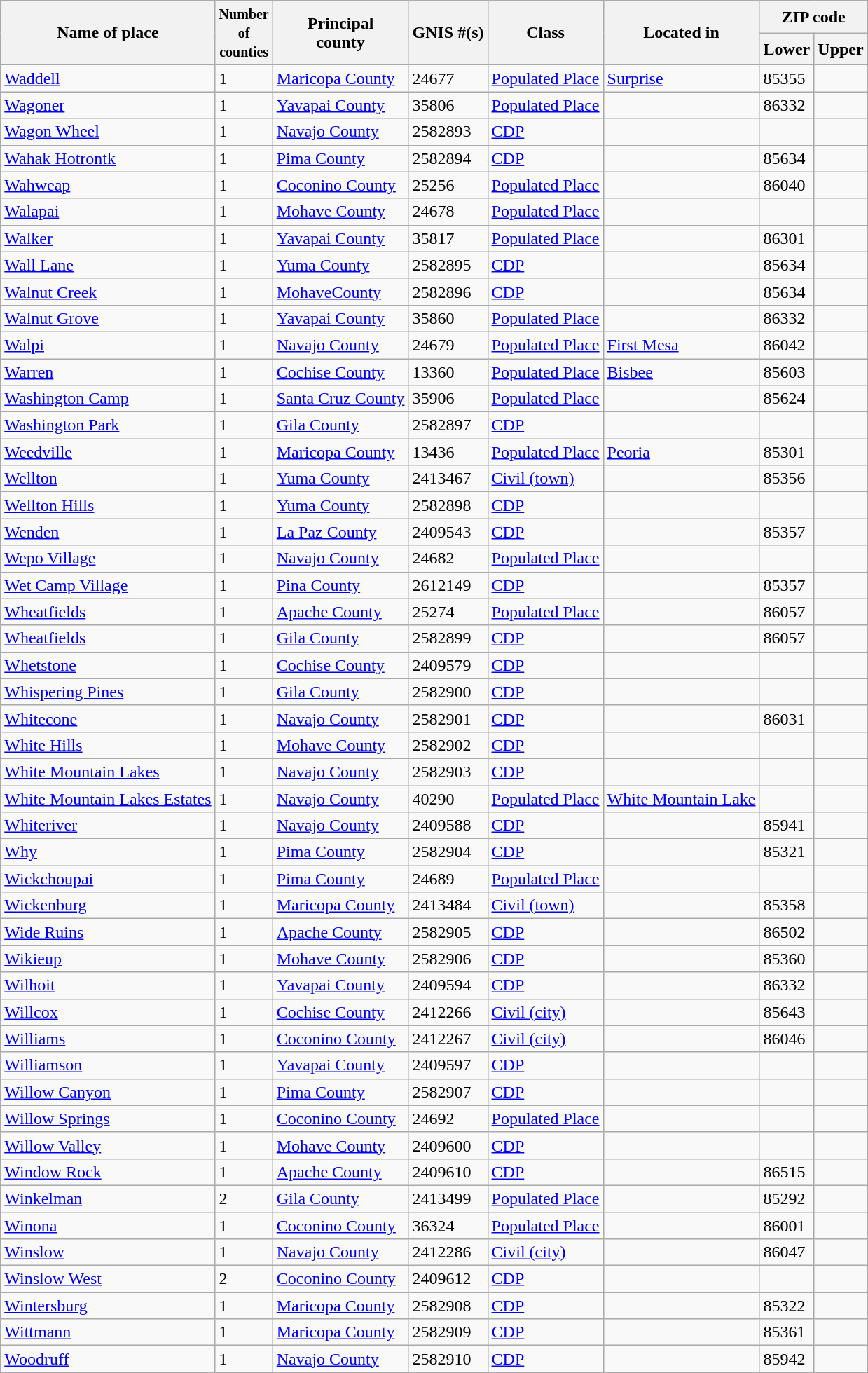<table class="wikitable sortable">
<tr>
<th rowspan=2>Name of place</th>
<th rowspan=2><small>Number <br>of<br>counties</small></th>
<th rowspan=2>Principal <br> county</th>
<th rowspan=2>GNIS #(s)</th>
<th rowspan=2>Class</th>
<th rowspan=2>Located in</th>
<th colspan=2>ZIP code</th>
</tr>
<tr>
<th>Lower</th>
<th>Upper</th>
</tr>
<tr>
<td><a href='#'>Waddell</a></td>
<td>1</td>
<td><a href='#'>Maricopa County</a></td>
<td>24677</td>
<td><a href='#'>Populated Place</a></td>
<td><a href='#'>Surprise</a></td>
<td>85355</td>
<td></td>
</tr>
<tr>
<td><a href='#'>Wagoner</a></td>
<td>1</td>
<td><a href='#'>Yavapai County</a></td>
<td>35806</td>
<td><a href='#'>Populated Place</a></td>
<td></td>
<td>86332</td>
<td></td>
</tr>
<tr>
<td><a href='#'>Wagon Wheel</a></td>
<td>1</td>
<td><a href='#'>Navajo County</a></td>
<td>2582893</td>
<td><a href='#'>CDP</a></td>
<td></td>
<td></td>
<td></td>
</tr>
<tr>
<td><a href='#'>Wahak Hotrontk</a></td>
<td>1</td>
<td><a href='#'>Pima County</a></td>
<td>2582894</td>
<td><a href='#'>CDP</a></td>
<td></td>
<td>85634</td>
<td></td>
</tr>
<tr>
<td><a href='#'>Wahweap</a></td>
<td>1</td>
<td><a href='#'>Coconino County</a></td>
<td>25256</td>
<td><a href='#'>Populated Place</a></td>
<td></td>
<td>86040</td>
<td></td>
</tr>
<tr>
<td><a href='#'>Walapai</a></td>
<td>1</td>
<td><a href='#'>Mohave County</a></td>
<td>24678</td>
<td><a href='#'>Populated Place</a></td>
<td></td>
<td></td>
<td></td>
</tr>
<tr>
<td><a href='#'>Walker</a></td>
<td>1</td>
<td><a href='#'>Yavapai County</a></td>
<td>35817</td>
<td><a href='#'>Populated Place</a></td>
<td></td>
<td>86301</td>
<td></td>
</tr>
<tr>
<td><a href='#'>Wall Lane</a></td>
<td>1</td>
<td><a href='#'>Yuma County</a></td>
<td>2582895</td>
<td><a href='#'>CDP</a></td>
<td></td>
<td>85634</td>
<td></td>
</tr>
<tr>
<td><a href='#'>Walnut Creek</a></td>
<td>1</td>
<td><a href='#'>MohaveCounty</a></td>
<td>2582896</td>
<td><a href='#'>CDP</a></td>
<td></td>
<td>85634</td>
<td></td>
</tr>
<tr>
<td><a href='#'>Walnut Grove</a></td>
<td>1</td>
<td><a href='#'>Yavapai County</a></td>
<td>35860</td>
<td><a href='#'>Populated Place</a></td>
<td></td>
<td>86332</td>
<td></td>
</tr>
<tr>
<td><a href='#'>Walpi</a></td>
<td>1</td>
<td><a href='#'>Navajo County</a></td>
<td>24679</td>
<td><a href='#'>Populated Place</a></td>
<td><a href='#'>First Mesa</a></td>
<td>86042</td>
<td></td>
</tr>
<tr>
<td><a href='#'>Warren</a></td>
<td>1</td>
<td><a href='#'>Cochise County</a></td>
<td>13360</td>
<td><a href='#'>Populated Place</a></td>
<td><a href='#'>Bisbee</a></td>
<td>85603</td>
<td></td>
</tr>
<tr>
<td><a href='#'>Washington Camp</a></td>
<td>1</td>
<td><a href='#'>Santa Cruz County</a></td>
<td>35906</td>
<td><a href='#'>Populated Place</a></td>
<td></td>
<td>85624</td>
<td></td>
</tr>
<tr>
<td><a href='#'>Washington Park</a></td>
<td>1</td>
<td><a href='#'>Gila County</a></td>
<td>2582897</td>
<td><a href='#'>CDP</a></td>
<td></td>
<td></td>
<td></td>
</tr>
<tr>
<td><a href='#'>Weedville</a></td>
<td>1</td>
<td><a href='#'>Maricopa County</a></td>
<td>13436</td>
<td><a href='#'>Populated Place</a></td>
<td><a href='#'>Peoria</a></td>
<td>85301</td>
<td></td>
</tr>
<tr>
<td><a href='#'>Wellton</a></td>
<td>1</td>
<td><a href='#'>Yuma County</a></td>
<td>2413467</td>
<td><a href='#'>Civil (town)</a></td>
<td></td>
<td>85356</td>
<td></td>
</tr>
<tr>
<td><a href='#'>Wellton Hills</a></td>
<td>1</td>
<td><a href='#'>Yuma County</a></td>
<td>2582898</td>
<td><a href='#'>CDP</a></td>
<td></td>
<td></td>
<td></td>
</tr>
<tr>
<td><a href='#'>Wenden</a></td>
<td>1</td>
<td><a href='#'>La Paz County</a></td>
<td>2409543</td>
<td><a href='#'>CDP</a></td>
<td></td>
<td>85357</td>
<td></td>
</tr>
<tr>
<td><a href='#'>Wepo Village</a></td>
<td>1</td>
<td><a href='#'>Navajo County</a></td>
<td>24682</td>
<td><a href='#'>Populated Place</a></td>
<td></td>
<td></td>
<td></td>
</tr>
<tr>
<td><a href='#'>Wet Camp Village</a></td>
<td>1</td>
<td><a href='#'>Pina County</a></td>
<td>2612149</td>
<td><a href='#'>CDP</a></td>
<td></td>
<td>85357</td>
<td></td>
</tr>
<tr>
<td><a href='#'>Wheatfields</a></td>
<td>1</td>
<td><a href='#'>Apache County</a></td>
<td>25274</td>
<td><a href='#'>Populated Place</a></td>
<td></td>
<td>86057</td>
<td></td>
</tr>
<tr>
<td><a href='#'>Wheatfields</a></td>
<td>1</td>
<td><a href='#'>Gila County</a></td>
<td>2582899</td>
<td><a href='#'>CDP</a></td>
<td></td>
<td>86057</td>
<td></td>
</tr>
<tr>
<td><a href='#'>Whetstone</a></td>
<td>1</td>
<td><a href='#'>Cochise County</a></td>
<td>2409579</td>
<td><a href='#'>CDP</a></td>
<td></td>
<td></td>
<td></td>
</tr>
<tr>
<td><a href='#'>Whispering Pines</a></td>
<td>1</td>
<td><a href='#'>Gila County</a></td>
<td>2582900</td>
<td><a href='#'>CDP</a></td>
<td></td>
<td></td>
<td></td>
</tr>
<tr>
<td><a href='#'>Whitecone</a></td>
<td>1</td>
<td><a href='#'>Navajo County</a></td>
<td>2582901</td>
<td><a href='#'>CDP</a></td>
<td></td>
<td>86031</td>
<td></td>
</tr>
<tr>
<td><a href='#'>White Hills</a></td>
<td>1</td>
<td><a href='#'>Mohave County</a></td>
<td>2582902</td>
<td><a href='#'>CDP</a></td>
<td></td>
<td></td>
<td></td>
</tr>
<tr>
<td><a href='#'>White Mountain Lakes</a></td>
<td>1</td>
<td><a href='#'>Navajo County</a></td>
<td>2582903</td>
<td><a href='#'>CDP</a></td>
<td></td>
<td></td>
<td></td>
</tr>
<tr>
<td><a href='#'>White Mountain Lakes Estates</a></td>
<td>1</td>
<td><a href='#'>Navajo County</a></td>
<td>40290</td>
<td><a href='#'>Populated Place</a></td>
<td><a href='#'>White Mountain Lake</a></td>
<td></td>
<td></td>
</tr>
<tr>
<td><a href='#'>Whiteriver</a></td>
<td>1</td>
<td><a href='#'>Navajo County</a></td>
<td>2409588</td>
<td><a href='#'>CDP</a></td>
<td></td>
<td>85941</td>
<td></td>
</tr>
<tr>
<td><a href='#'>Why</a></td>
<td>1</td>
<td><a href='#'>Pima County</a></td>
<td>2582904</td>
<td><a href='#'>CDP</a></td>
<td></td>
<td>85321</td>
<td></td>
</tr>
<tr>
<td><a href='#'>Wickchoupai</a></td>
<td>1</td>
<td><a href='#'>Pima County</a></td>
<td>24689</td>
<td><a href='#'>Populated Place</a></td>
<td></td>
<td></td>
<td></td>
</tr>
<tr>
<td><a href='#'>Wickenburg</a></td>
<td>1</td>
<td><a href='#'>Maricopa County</a></td>
<td>2413484</td>
<td><a href='#'>Civil (town)</a></td>
<td></td>
<td>85358</td>
<td></td>
</tr>
<tr>
<td><a href='#'>Wide Ruins</a></td>
<td>1</td>
<td><a href='#'>Apache County</a></td>
<td>2582905</td>
<td><a href='#'>CDP</a></td>
<td></td>
<td>86502</td>
<td></td>
</tr>
<tr>
<td><a href='#'>Wikieup</a></td>
<td>1</td>
<td><a href='#'>Mohave County</a></td>
<td>2582906</td>
<td><a href='#'>CDP</a></td>
<td></td>
<td>85360</td>
<td></td>
</tr>
<tr>
<td><a href='#'>Wilhoit</a></td>
<td>1</td>
<td><a href='#'>Yavapai County</a></td>
<td>2409594</td>
<td><a href='#'>CDP</a></td>
<td></td>
<td>86332</td>
<td></td>
</tr>
<tr>
<td><a href='#'>Willcox</a></td>
<td>1</td>
<td><a href='#'>Cochise County</a></td>
<td>2412266</td>
<td><a href='#'>Civil (city)</a></td>
<td></td>
<td>85643</td>
<td></td>
</tr>
<tr>
<td><a href='#'>Williams</a></td>
<td>1</td>
<td><a href='#'>Coconino County</a></td>
<td>2412267</td>
<td><a href='#'>Civil (city)</a></td>
<td></td>
<td>86046</td>
<td></td>
</tr>
<tr>
<td><a href='#'>Williamson</a></td>
<td>1</td>
<td><a href='#'>Yavapai County</a></td>
<td>2409597</td>
<td><a href='#'>CDP</a></td>
<td></td>
<td></td>
<td></td>
</tr>
<tr>
<td><a href='#'>Willow Canyon</a></td>
<td>1</td>
<td><a href='#'>Pima County</a></td>
<td>2582907</td>
<td><a href='#'>CDP</a></td>
<td></td>
<td></td>
<td></td>
</tr>
<tr>
<td><a href='#'>Willow Springs</a></td>
<td>1</td>
<td><a href='#'>Coconino County</a></td>
<td>24692</td>
<td><a href='#'>Populated Place</a></td>
<td></td>
<td></td>
<td></td>
</tr>
<tr>
<td><a href='#'>Willow Valley</a></td>
<td>1</td>
<td><a href='#'>Mohave County</a></td>
<td>2409600</td>
<td><a href='#'>CDP</a></td>
<td></td>
<td></td>
<td></td>
</tr>
<tr>
<td><a href='#'>Window Rock</a></td>
<td>1</td>
<td><a href='#'>Apache County</a></td>
<td>2409610</td>
<td><a href='#'>CDP</a></td>
<td></td>
<td>86515</td>
<td></td>
</tr>
<tr>
<td><a href='#'>Winkelman</a></td>
<td>2</td>
<td><a href='#'>Gila County</a></td>
<td>2413499</td>
<td><a href='#'>Populated Place</a></td>
<td></td>
<td>85292</td>
<td></td>
</tr>
<tr>
<td><a href='#'>Winona</a></td>
<td>1</td>
<td><a href='#'>Coconino County</a></td>
<td>36324</td>
<td><a href='#'>Populated Place</a></td>
<td></td>
<td>86001</td>
<td></td>
</tr>
<tr>
<td><a href='#'>Winslow</a></td>
<td>1</td>
<td><a href='#'>Navajo County</a></td>
<td>2412286</td>
<td><a href='#'>Civil (city)</a></td>
<td></td>
<td>86047</td>
<td></td>
</tr>
<tr>
<td><a href='#'>Winslow West</a></td>
<td>2</td>
<td><a href='#'>Coconino County</a></td>
<td>2409612</td>
<td><a href='#'>CDP</a></td>
<td></td>
<td></td>
<td></td>
</tr>
<tr>
<td><a href='#'>Wintersburg</a></td>
<td>1</td>
<td><a href='#'>Maricopa County</a></td>
<td>2582908</td>
<td><a href='#'>CDP</a></td>
<td></td>
<td>85322</td>
<td></td>
</tr>
<tr>
<td><a href='#'>Wittmann</a></td>
<td>1</td>
<td><a href='#'>Maricopa County</a></td>
<td>2582909</td>
<td><a href='#'>CDP</a></td>
<td></td>
<td>85361</td>
<td></td>
</tr>
<tr>
<td><a href='#'>Woodruff</a></td>
<td>1</td>
<td><a href='#'>Navajo County</a></td>
<td>2582910</td>
<td><a href='#'>CDP</a></td>
<td></td>
<td>85942</td>
<td></td>
</tr>
</table>
